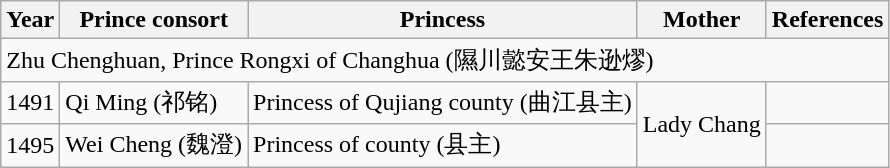<table class="wikitable">
<tr>
<th>Year</th>
<th>Prince consort</th>
<th>Princess</th>
<th>Mother</th>
<th>References</th>
</tr>
<tr>
<td colspan="5">Zhu Chenghuan, Prince Rongxi of Changhua (隰川懿安王朱逊熮)</td>
</tr>
<tr>
<td>1491</td>
<td>Qi Ming (祁铭)</td>
<td>Princess of Qujiang county (曲江县主)</td>
<td rowspan="2">Lady Chang</td>
<td></td>
</tr>
<tr>
<td>1495</td>
<td>Wei Cheng (魏澄)</td>
<td>Princess of county (县主)</td>
<td></td>
</tr>
</table>
